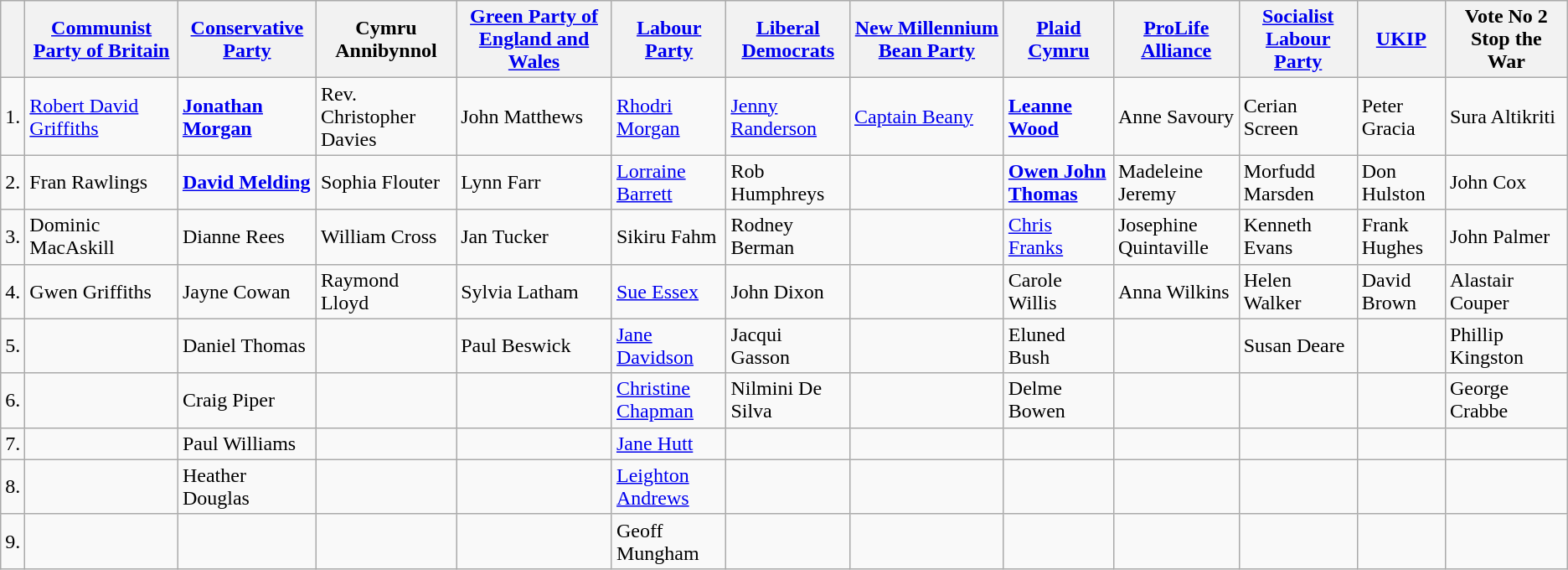<table class="wikitable">
<tr>
<th></th>
<th><a href='#'>Communist Party of Britain</a></th>
<th><a href='#'>Conservative Party</a></th>
<th>Cymru Annibynnol</th>
<th><a href='#'>Green Party of England and Wales</a></th>
<th><a href='#'>Labour Party</a></th>
<th><a href='#'>Liberal Democrats</a></th>
<th><a href='#'>New Millennium Bean Party</a></th>
<th><a href='#'>Plaid Cymru</a></th>
<th><a href='#'>ProLife Alliance</a></th>
<th><a href='#'>Socialist Labour Party</a></th>
<th><a href='#'>UKIP</a></th>
<th>Vote No 2 Stop the War</th>
</tr>
<tr>
<td>1.</td>
<td><a href='#'>Robert David Griffiths</a></td>
<td><strong><a href='#'>Jonathan Morgan</a></strong></td>
<td>Rev. Christopher Davies</td>
<td>John Matthews</td>
<td><a href='#'>Rhodri Morgan</a></td>
<td><a href='#'>Jenny Randerson</a></td>
<td><a href='#'>Captain Beany</a></td>
<td><strong><a href='#'>Leanne Wood</a></strong></td>
<td>Anne Savoury</td>
<td>Cerian Screen</td>
<td>Peter Gracia</td>
<td>Sura Altikriti</td>
</tr>
<tr>
<td>2.</td>
<td>Fran Rawlings</td>
<td><strong><a href='#'>David Melding</a></strong></td>
<td>Sophia Flouter</td>
<td>Lynn Farr</td>
<td><a href='#'>Lorraine Barrett</a></td>
<td>Rob Humphreys</td>
<td></td>
<td><strong><a href='#'>Owen John Thomas</a></strong></td>
<td>Madeleine Jeremy</td>
<td>Morfudd Marsden</td>
<td>Don Hulston</td>
<td>John Cox</td>
</tr>
<tr>
<td>3.</td>
<td>Dominic MacAskill</td>
<td>Dianne Rees</td>
<td>William Cross</td>
<td>Jan Tucker</td>
<td>Sikiru Fahm</td>
<td>Rodney Berman</td>
<td></td>
<td><a href='#'>Chris Franks</a></td>
<td>Josephine Quintaville</td>
<td>Kenneth Evans</td>
<td>Frank Hughes</td>
<td>John Palmer</td>
</tr>
<tr>
<td>4.</td>
<td>Gwen Griffiths</td>
<td>Jayne Cowan</td>
<td>Raymond Lloyd</td>
<td>Sylvia Latham</td>
<td><a href='#'>Sue Essex</a></td>
<td>John Dixon</td>
<td></td>
<td>Carole Willis</td>
<td>Anna Wilkins</td>
<td>Helen Walker</td>
<td>David Brown</td>
<td>Alastair Couper</td>
</tr>
<tr>
<td>5.</td>
<td></td>
<td>Daniel Thomas</td>
<td></td>
<td>Paul Beswick</td>
<td><a href='#'>Jane Davidson</a></td>
<td>Jacqui Gasson</td>
<td></td>
<td>Eluned Bush</td>
<td></td>
<td>Susan Deare</td>
<td></td>
<td>Phillip Kingston</td>
</tr>
<tr>
<td>6.</td>
<td></td>
<td>Craig Piper</td>
<td></td>
<td></td>
<td><a href='#'>Christine Chapman</a></td>
<td>Nilmini De Silva</td>
<td></td>
<td>Delme Bowen</td>
<td></td>
<td></td>
<td></td>
<td>George Crabbe</td>
</tr>
<tr>
<td>7.</td>
<td></td>
<td>Paul Williams</td>
<td></td>
<td></td>
<td><a href='#'>Jane Hutt</a></td>
<td></td>
<td></td>
<td></td>
<td></td>
<td></td>
<td></td>
<td></td>
</tr>
<tr>
<td>8.</td>
<td></td>
<td>Heather Douglas</td>
<td></td>
<td></td>
<td><a href='#'>Leighton Andrews</a></td>
<td></td>
<td></td>
<td></td>
<td></td>
<td></td>
<td></td>
<td></td>
</tr>
<tr>
<td>9.</td>
<td></td>
<td></td>
<td></td>
<td></td>
<td>Geoff Mungham</td>
<td></td>
<td></td>
<td></td>
<td></td>
<td></td>
<td></td>
<td></td>
</tr>
</table>
